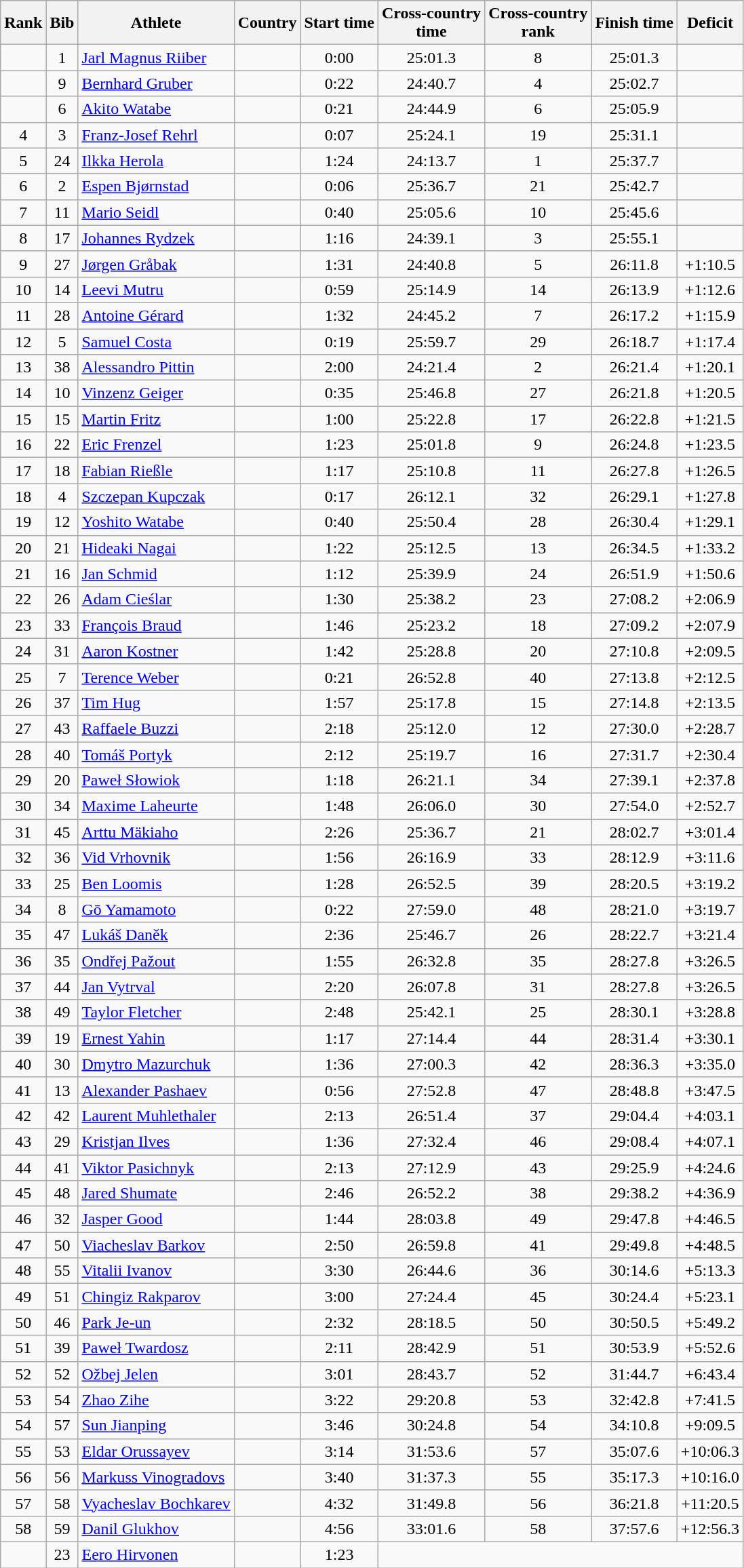<table class="wikitable sortable" style="text-align:center">
<tr>
<th>Rank</th>
<th>Bib</th>
<th>Athlete</th>
<th>Country</th>
<th>Start time</th>
<th>Cross-country<br>time</th>
<th>Cross-country<br>rank</th>
<th>Finish time</th>
<th>Deficit</th>
</tr>
<tr>
<td></td>
<td>1</td>
<td align=left><a href='#'>Jarl Magnus Riiber</a></td>
<td align=left></td>
<td>0:00</td>
<td>25:01.3</td>
<td>8</td>
<td>25:01.3</td>
<td></td>
</tr>
<tr>
<td></td>
<td>9</td>
<td align=left><a href='#'>Bernhard Gruber</a></td>
<td align=left></td>
<td>0:22</td>
<td>24:40.7</td>
<td>4</td>
<td>25:02.7</td>
<td></td>
</tr>
<tr>
<td></td>
<td>6</td>
<td align=left><a href='#'>Akito Watabe</a></td>
<td align=left></td>
<td>0:21</td>
<td>24:44.9</td>
<td>6</td>
<td>25:05.9</td>
<td></td>
</tr>
<tr>
<td>4</td>
<td>3</td>
<td align=left><a href='#'>Franz-Josef Rehrl</a></td>
<td align=left></td>
<td>0:07</td>
<td>25:24.1</td>
<td>19</td>
<td>25:31.1</td>
<td></td>
</tr>
<tr>
<td>5</td>
<td>24</td>
<td align=left><a href='#'>Ilkka Herola</a></td>
<td align=left></td>
<td>1:24</td>
<td>24:13.7</td>
<td>1</td>
<td>25:37.7</td>
<td></td>
</tr>
<tr>
<td>6</td>
<td>2</td>
<td align=left><a href='#'>Espen Bjørnstad</a></td>
<td align=left></td>
<td>0:06</td>
<td>25:36.7</td>
<td>21</td>
<td>25:42.7</td>
<td></td>
</tr>
<tr>
<td>7</td>
<td>11</td>
<td align=left><a href='#'>Mario Seidl</a></td>
<td align=left></td>
<td>0:40</td>
<td>25:05.6</td>
<td>10</td>
<td>25:45.6</td>
<td></td>
</tr>
<tr>
<td>8</td>
<td>17</td>
<td align=left><a href='#'>Johannes Rydzek</a></td>
<td align=left></td>
<td>1:16</td>
<td>24:39.1</td>
<td>3</td>
<td>25:55.1</td>
<td></td>
</tr>
<tr>
<td>9</td>
<td>27</td>
<td align=left><a href='#'>Jørgen Gråbak</a></td>
<td align=left></td>
<td>1:31</td>
<td>24:40.8</td>
<td>5</td>
<td>26:11.8</td>
<td>+1:10.5</td>
</tr>
<tr>
<td>10</td>
<td>14</td>
<td align=left><a href='#'>Leevi Mutru</a></td>
<td align=left></td>
<td>0:59</td>
<td>25:14.9</td>
<td>14</td>
<td>26:13.9</td>
<td>+1:12.6</td>
</tr>
<tr>
<td>11</td>
<td>28</td>
<td align=left><a href='#'>Antoine Gérard</a></td>
<td align=left></td>
<td>1:32</td>
<td>24:45.2</td>
<td>7</td>
<td>26:17.2</td>
<td>+1:15.9</td>
</tr>
<tr>
<td>12</td>
<td>5</td>
<td align=left><a href='#'>Samuel Costa</a></td>
<td align=left></td>
<td>0:19</td>
<td>25:59.7</td>
<td>29</td>
<td>26:18.7</td>
<td>+1:17.4</td>
</tr>
<tr>
<td>13</td>
<td>38</td>
<td align=left><a href='#'>Alessandro Pittin</a></td>
<td align=left></td>
<td>2:00</td>
<td>24:21.4</td>
<td>2</td>
<td>26:21.4</td>
<td>+1:20.1</td>
</tr>
<tr>
<td>14</td>
<td>10</td>
<td align=left><a href='#'>Vinzenz Geiger</a></td>
<td align=left></td>
<td>0:35</td>
<td>25:46.8</td>
<td>27</td>
<td>26:21.8</td>
<td>+1:20.5</td>
</tr>
<tr>
<td>15</td>
<td>15</td>
<td align=left><a href='#'>Martin Fritz</a></td>
<td align=left></td>
<td>1:00</td>
<td>25:22.8</td>
<td>17</td>
<td>26:22.8</td>
<td>+1:21.5</td>
</tr>
<tr>
<td>16</td>
<td>22</td>
<td align=left><a href='#'>Eric Frenzel</a></td>
<td align=left></td>
<td>1:23</td>
<td>25:01.8</td>
<td>9</td>
<td>26:24.8</td>
<td>+1:23.5</td>
</tr>
<tr>
<td>17</td>
<td>18</td>
<td align=left><a href='#'>Fabian Rießle</a></td>
<td align=left></td>
<td>1:17</td>
<td>25:10.8</td>
<td>11</td>
<td>26:27.8</td>
<td>+1:26.5</td>
</tr>
<tr>
<td>18</td>
<td>4</td>
<td align=left><a href='#'>Szczepan Kupczak</a></td>
<td align=left></td>
<td>0:17</td>
<td>26:12.1</td>
<td>32</td>
<td>26:29.1</td>
<td>+1:27.8</td>
</tr>
<tr>
<td>19</td>
<td>12</td>
<td align=left><a href='#'>Yoshito Watabe</a></td>
<td align=left></td>
<td>0:40</td>
<td>25:50.4</td>
<td>28</td>
<td>26:30.4</td>
<td>+1:29.1</td>
</tr>
<tr>
<td>20</td>
<td>21</td>
<td align=left><a href='#'>Hideaki Nagai</a></td>
<td align=left></td>
<td>1:22</td>
<td>25:12.5</td>
<td>13</td>
<td>26:34.5</td>
<td>+1:33.2</td>
</tr>
<tr>
<td>21</td>
<td>16</td>
<td align=left><a href='#'>Jan Schmid</a></td>
<td align=left></td>
<td>1:12</td>
<td>25:39.9</td>
<td>24</td>
<td>26:51.9</td>
<td>+1:50.6</td>
</tr>
<tr>
<td>22</td>
<td>26</td>
<td align=left><a href='#'>Adam Cieślar</a></td>
<td align=left></td>
<td>1:30</td>
<td>25:38.2</td>
<td>23</td>
<td>27:08.2</td>
<td>+2:06.9</td>
</tr>
<tr>
<td>23</td>
<td>33</td>
<td align=left><a href='#'>François Braud</a></td>
<td align=left></td>
<td>1:46</td>
<td>25:23.2</td>
<td>18</td>
<td>27:09.2</td>
<td>+2:07.9</td>
</tr>
<tr>
<td>24</td>
<td>31</td>
<td align=left><a href='#'>Aaron Kostner</a></td>
<td align=left></td>
<td>1:42</td>
<td>25:28.8</td>
<td>20</td>
<td>27:10.8</td>
<td>+2:09.5</td>
</tr>
<tr>
<td>25</td>
<td>7</td>
<td align=left><a href='#'>Terence Weber</a></td>
<td align=left></td>
<td>0:21</td>
<td>26:52.8</td>
<td>40</td>
<td>27:13.8</td>
<td>+2:12.5</td>
</tr>
<tr>
<td>26</td>
<td>37</td>
<td align=left><a href='#'>Tim Hug</a></td>
<td align=left></td>
<td>1:57</td>
<td>25:17.8</td>
<td>15</td>
<td>27:14.8</td>
<td>+2:13.5</td>
</tr>
<tr>
<td>27</td>
<td>43</td>
<td align=left><a href='#'>Raffaele Buzzi</a></td>
<td align=left></td>
<td>2:18</td>
<td>25:12.0</td>
<td>12</td>
<td>27:30.0</td>
<td>+2:28.7</td>
</tr>
<tr>
<td>28</td>
<td>40</td>
<td align=left><a href='#'>Tomáš Portyk</a></td>
<td align=left></td>
<td>2:12</td>
<td>25:19.7</td>
<td>16</td>
<td>27:31.7</td>
<td>+2:30.4</td>
</tr>
<tr>
<td>29</td>
<td>20</td>
<td align=left><a href='#'>Paweł Słowiok</a></td>
<td align=left></td>
<td>1:18</td>
<td>26:21.1</td>
<td>34</td>
<td>27:39.1</td>
<td>+2:37.8</td>
</tr>
<tr>
<td>30</td>
<td>34</td>
<td align=left><a href='#'>Maxime Laheurte</a></td>
<td align=left></td>
<td>1:48</td>
<td>26:06.0</td>
<td>30</td>
<td>27:54.0</td>
<td>+2:52.7</td>
</tr>
<tr>
<td>31</td>
<td>45</td>
<td align=left><a href='#'>Arttu Mäkiaho</a></td>
<td align=left></td>
<td>2:26</td>
<td>25:36.7</td>
<td>21</td>
<td>28:02.7</td>
<td>+3:01.4</td>
</tr>
<tr>
<td>32</td>
<td>36</td>
<td align=left><a href='#'>Vid Vrhovnik</a></td>
<td align=left></td>
<td>1:56</td>
<td>26:16.9</td>
<td>33</td>
<td>28:12.9</td>
<td>+3:11.6</td>
</tr>
<tr>
<td>33</td>
<td>25</td>
<td align=left><a href='#'>Ben Loomis</a></td>
<td align=left></td>
<td>1:28</td>
<td>26:52.5</td>
<td>39</td>
<td>28:20.5</td>
<td>+3:19.2</td>
</tr>
<tr>
<td>34</td>
<td>8</td>
<td align=left><a href='#'>Gō Yamamoto</a></td>
<td align=left></td>
<td>0:22</td>
<td>27:59.0</td>
<td>48</td>
<td>28:21.0</td>
<td>+3:19.7</td>
</tr>
<tr>
<td>35</td>
<td>47</td>
<td align=left><a href='#'>Lukáš Daněk</a></td>
<td align=left></td>
<td>2:36</td>
<td>25:46.7</td>
<td>26</td>
<td>28:22.7</td>
<td>+3:21.4</td>
</tr>
<tr>
<td>36</td>
<td>35</td>
<td align=left><a href='#'>Ondřej Pažout</a></td>
<td align=left></td>
<td>1:55</td>
<td>26:32.8</td>
<td>35</td>
<td>28:27.8</td>
<td>+3:26.5</td>
</tr>
<tr>
<td>37</td>
<td>44</td>
<td align=left><a href='#'>Jan Vytrval</a></td>
<td align=left></td>
<td>2:20</td>
<td>26:07.8</td>
<td>31</td>
<td>28:27.8</td>
<td>+3:26.5</td>
</tr>
<tr>
<td>38</td>
<td>49</td>
<td align=left><a href='#'>Taylor Fletcher</a></td>
<td align=left></td>
<td>2:48</td>
<td>25:42.1</td>
<td>25</td>
<td>28:30.1</td>
<td>+3:28.8</td>
</tr>
<tr>
<td>39</td>
<td>19</td>
<td align=left><a href='#'>Ernest Yahin</a></td>
<td align=left></td>
<td>1:17</td>
<td>27:14.4</td>
<td>44</td>
<td>28:31.4</td>
<td>+3:30.1</td>
</tr>
<tr>
<td>40</td>
<td>30</td>
<td align=left><a href='#'>Dmytro Mazurchuk</a></td>
<td align=left></td>
<td>1:36</td>
<td>27:00.3</td>
<td>42</td>
<td>28:36.3</td>
<td>+3:35.0</td>
</tr>
<tr>
<td>41</td>
<td>13</td>
<td align=left><a href='#'>Alexander Pashaev</a></td>
<td align=left></td>
<td>0:56</td>
<td>27:52.8</td>
<td>47</td>
<td>28:48.8</td>
<td>+3:47.5</td>
</tr>
<tr>
<td>42</td>
<td>42</td>
<td align=left><a href='#'>Laurent Muhlethaler</a></td>
<td align=left></td>
<td>2:13</td>
<td>26:51.4</td>
<td>37</td>
<td>29:04.4</td>
<td>+4:03.1</td>
</tr>
<tr>
<td>43</td>
<td>29</td>
<td align=left><a href='#'>Kristjan Ilves</a></td>
<td align=left></td>
<td>1:36</td>
<td>27:32.4</td>
<td>46</td>
<td>29:08.4</td>
<td>+4:07.1</td>
</tr>
<tr>
<td>44</td>
<td>41</td>
<td align=left><a href='#'>Viktor Pasichnyk</a></td>
<td align=left></td>
<td>2:13</td>
<td>27:12.9</td>
<td>43</td>
<td>29:25.9</td>
<td>+4:24.6</td>
</tr>
<tr>
<td>45</td>
<td>48</td>
<td align=left><a href='#'>Jared Shumate</a></td>
<td align=left></td>
<td>2:46</td>
<td>26:52.2</td>
<td>38</td>
<td>29:38.2</td>
<td>+4:36.9</td>
</tr>
<tr>
<td>46</td>
<td>32</td>
<td align=left><a href='#'>Jasper Good</a></td>
<td align=left></td>
<td>1:44</td>
<td>28:03.8</td>
<td>49</td>
<td>29:47.8</td>
<td>+4:46.5</td>
</tr>
<tr>
<td>47</td>
<td>50</td>
<td align=left><a href='#'>Viacheslav Barkov</a></td>
<td align=left></td>
<td>2:50</td>
<td>26:59.8</td>
<td>41</td>
<td>29:49.8</td>
<td>+4:48.5</td>
</tr>
<tr>
<td>48</td>
<td>55</td>
<td align=left><a href='#'>Vitalii Ivanov</a></td>
<td align=left></td>
<td>3:30</td>
<td>26:44.6</td>
<td>36</td>
<td>30:14.6</td>
<td>+5:13.3</td>
</tr>
<tr>
<td>49</td>
<td>51</td>
<td align=left><a href='#'>Chingiz Rakparov</a></td>
<td align=left></td>
<td>3:00</td>
<td>27:24.4</td>
<td>45</td>
<td>30:24.4</td>
<td>+5:23.1</td>
</tr>
<tr>
<td>50</td>
<td>46</td>
<td align=left><a href='#'>Park Je-un</a></td>
<td align=left></td>
<td>2:32</td>
<td>28:18.5</td>
<td>50</td>
<td>30:50.5</td>
<td>+5:49.2</td>
</tr>
<tr>
<td>51</td>
<td>39</td>
<td align=left><a href='#'>Paweł Twardosz</a></td>
<td align=left></td>
<td>2:11</td>
<td>28:42.9</td>
<td>51</td>
<td>30:53.9</td>
<td>+5:52.6</td>
</tr>
<tr>
<td>52</td>
<td>52</td>
<td align=left><a href='#'>Ožbej Jelen</a></td>
<td align=left></td>
<td>3:01</td>
<td>28:43.7</td>
<td>52</td>
<td>31:44.7</td>
<td>+6:43.4</td>
</tr>
<tr>
<td>53</td>
<td>54</td>
<td align=left><a href='#'>Zhao Zihe</a></td>
<td align=left></td>
<td>3:22</td>
<td>29:20.8</td>
<td>53</td>
<td>32:42.8</td>
<td>+7:41.5</td>
</tr>
<tr>
<td>54</td>
<td>57</td>
<td align=left><a href='#'>Sun Jianping</a></td>
<td align=left></td>
<td>3:46</td>
<td>30:24.8</td>
<td>54</td>
<td>34:10.8</td>
<td>+9:09.5</td>
</tr>
<tr>
<td>55</td>
<td>53</td>
<td align=left><a href='#'>Eldar Orussayev</a></td>
<td align=left></td>
<td>3:14</td>
<td>31:53.6</td>
<td>57</td>
<td>35:07.6</td>
<td>+10:06.3</td>
</tr>
<tr>
<td>56</td>
<td>56</td>
<td align=left><a href='#'>Markuss Vinogradovs</a></td>
<td align=left></td>
<td>3:40</td>
<td>31:37.3</td>
<td>55</td>
<td>35:17.3</td>
<td>+10:16.0</td>
</tr>
<tr>
<td>57</td>
<td>58</td>
<td align=left><a href='#'>Vyacheslav Bochkarev</a></td>
<td align=left></td>
<td>4:32</td>
<td>31:49.8</td>
<td>56</td>
<td>36:21.8</td>
<td>+11:20.5</td>
</tr>
<tr>
<td>58</td>
<td>59</td>
<td align=left><a href='#'>Danil Glukhov</a></td>
<td align=left></td>
<td>4:56</td>
<td>33:01.6</td>
<td>58</td>
<td>37:57.6</td>
<td>+12:56.3</td>
</tr>
<tr>
<td></td>
<td>23</td>
<td align=left><a href='#'>Eero Hirvonen</a></td>
<td align=left></td>
<td>1:23</td>
<td colspan=4></td>
</tr>
</table>
